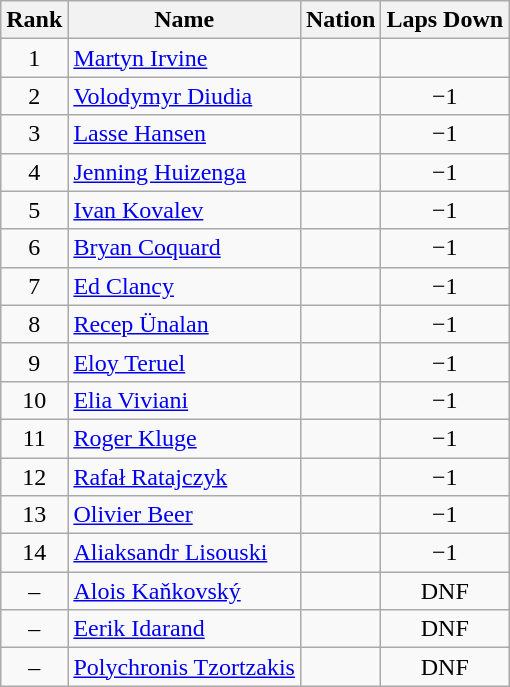<table class="wikitable sortable" style="text-align:center">
<tr>
<th>Rank</th>
<th>Name</th>
<th>Nation</th>
<th>Laps Down</th>
</tr>
<tr>
<td>1</td>
<td align=left><a href='#'>Martyn Irvine</a></td>
<td align=left></td>
<td></td>
</tr>
<tr>
<td>2</td>
<td align=left><a href='#'>Volodymyr Diudia</a></td>
<td align=left></td>
<td>−1</td>
</tr>
<tr>
<td>3</td>
<td align=left><a href='#'>Lasse Hansen</a></td>
<td align=left></td>
<td>−1</td>
</tr>
<tr>
<td>4</td>
<td align=left><a href='#'>Jenning Huizenga</a></td>
<td align=left></td>
<td>−1</td>
</tr>
<tr>
<td>5</td>
<td align=left><a href='#'>Ivan Kovalev</a></td>
<td align=left></td>
<td>−1</td>
</tr>
<tr>
<td>6</td>
<td align=left><a href='#'>Bryan Coquard</a></td>
<td align=left></td>
<td>−1</td>
</tr>
<tr>
<td>7</td>
<td align=left><a href='#'>Ed Clancy</a></td>
<td align=left></td>
<td>−1</td>
</tr>
<tr>
<td>8</td>
<td align=left><a href='#'>Recep Ünalan</a></td>
<td align=left></td>
<td>−1</td>
</tr>
<tr>
<td>9</td>
<td align=left><a href='#'>Eloy Teruel</a></td>
<td align=left></td>
<td>−1</td>
</tr>
<tr>
<td>10</td>
<td align=left><a href='#'>Elia Viviani</a></td>
<td align=left></td>
<td>−1</td>
</tr>
<tr>
<td>11</td>
<td align=left><a href='#'>Roger Kluge</a></td>
<td align=left></td>
<td>−1</td>
</tr>
<tr>
<td>12</td>
<td align=left><a href='#'>Rafał Ratajczyk</a></td>
<td align=left></td>
<td>−1</td>
</tr>
<tr>
<td>13</td>
<td align=left><a href='#'>Olivier Beer</a></td>
<td align=left></td>
<td>−1</td>
</tr>
<tr>
<td>14</td>
<td align=left><a href='#'>Aliaksandr Lisouski</a></td>
<td align=left></td>
<td>−1</td>
</tr>
<tr>
<td>–</td>
<td align=left><a href='#'>Alois Kaňkovský</a></td>
<td align=left></td>
<td>DNF</td>
</tr>
<tr>
<td>–</td>
<td align=left><a href='#'>Eerik Idarand</a></td>
<td align=left></td>
<td>DNF</td>
</tr>
<tr>
<td>–</td>
<td align=left><a href='#'>Polychronis Tzortzakis</a></td>
<td align=left></td>
<td>DNF</td>
</tr>
</table>
